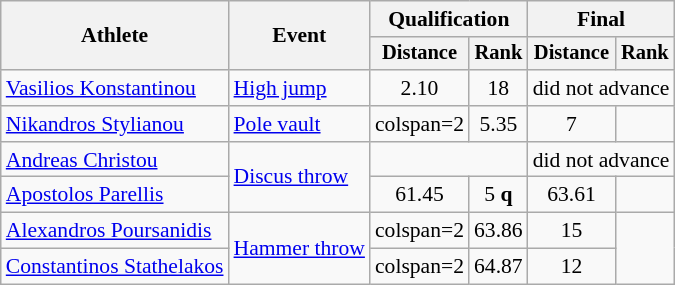<table class="wikitable" style="font-size:90%">
<tr>
<th rowspan=2>Athlete</th>
<th rowspan=2>Event</th>
<th colspan=2>Qualification</th>
<th colspan=2>Final</th>
</tr>
<tr style="font-size:95%">
<th>Distance</th>
<th>Rank</th>
<th>Distance</th>
<th>Rank</th>
</tr>
<tr align=center>
<td align=left><a href='#'>Vasilios Konstantinou</a></td>
<td align=left><a href='#'>High jump</a></td>
<td>2.10</td>
<td>18</td>
<td colspan=2>did not advance</td>
</tr>
<tr align=center>
<td align=left><a href='#'>Nikandros Stylianou</a></td>
<td align=left><a href='#'>Pole vault</a></td>
<td>colspan=2 </td>
<td>5.35</td>
<td>7</td>
</tr>
<tr align=center>
<td align=left><a href='#'>Andreas Christou</a></td>
<td align=left rowspan=2><a href='#'>Discus throw</a></td>
<td colspan=2></td>
<td colspan=2>did not advance</td>
</tr>
<tr align=center>
<td align=left><a href='#'>Apostolos Parellis</a></td>
<td>61.45</td>
<td>5 <strong>q</strong></td>
<td>63.61</td>
<td></td>
</tr>
<tr align=center>
<td align=left><a href='#'>Alexandros Poursanidis</a></td>
<td align=left rowspan=2><a href='#'>Hammer throw</a></td>
<td>colspan=2 </td>
<td>63.86</td>
<td>15</td>
</tr>
<tr align=center>
<td align=left><a href='#'>Constantinos Stathelakos</a></td>
<td>colspan=2 </td>
<td>64.87</td>
<td>12</td>
</tr>
</table>
